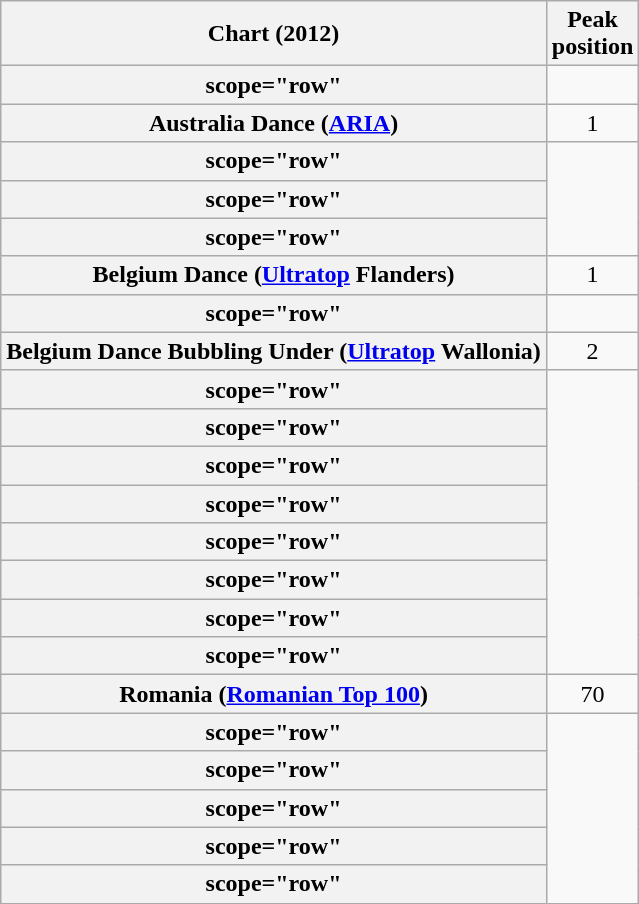<table class="wikitable sortable plainrowheaders" style="text-align:center;">
<tr>
<th scope="col">Chart (2012)</th>
<th scope="col">Peak<br>position</th>
</tr>
<tr>
<th>scope="row"</th>
</tr>
<tr>
<th scope="row">Australia Dance (<a href='#'>ARIA</a>)</th>
<td>1</td>
</tr>
<tr>
<th>scope="row"</th>
</tr>
<tr>
<th>scope="row"</th>
</tr>
<tr>
<th>scope="row"</th>
</tr>
<tr>
<th scope="row">Belgium Dance (<a href='#'>Ultratop</a> Flanders)</th>
<td>1</td>
</tr>
<tr>
<th>scope="row"</th>
</tr>
<tr>
<th scope="row">Belgium Dance Bubbling Under (<a href='#'>Ultratop</a> Wallonia)</th>
<td align=center>2</td>
</tr>
<tr>
<th>scope="row"</th>
</tr>
<tr>
<th>scope="row"</th>
</tr>
<tr>
<th>scope="row"</th>
</tr>
<tr>
<th>scope="row"</th>
</tr>
<tr>
<th>scope="row"</th>
</tr>
<tr>
<th>scope="row"</th>
</tr>
<tr>
<th>scope="row"</th>
</tr>
<tr>
<th>scope="row"</th>
</tr>
<tr>
<th scope="row">Romania (<a href='#'>Romanian Top 100</a>)</th>
<td style="text-align:center;">70</td>
</tr>
<tr>
<th>scope="row"</th>
</tr>
<tr>
<th>scope="row"</th>
</tr>
<tr>
<th>scope="row"</th>
</tr>
<tr>
<th>scope="row"</th>
</tr>
<tr>
<th>scope="row"</th>
</tr>
</table>
